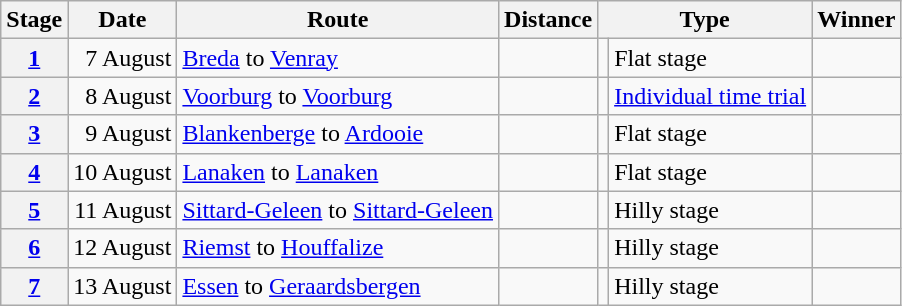<table class="wikitable">
<tr>
<th scope="col">Stage</th>
<th scope="col">Date</th>
<th scope="col">Route</th>
<th scope="col">Distance</th>
<th scope="col" colspan="2">Type</th>
<th scope="col">Winner</th>
</tr>
<tr>
<th scope="row"><a href='#'>1</a></th>
<td align=right>7 August</td>
<td><a href='#'>Breda</a>  to <a href='#'>Venray</a> </td>
<td style="text-align:center;"></td>
<td style="text-align:center;"></td>
<td>Flat stage</td>
<td></td>
</tr>
<tr>
<th scope="row"><a href='#'>2</a></th>
<td align=right>8 August</td>
<td><a href='#'>Voorburg</a>  to <a href='#'>Voorburg</a> </td>
<td style="text-align:center;"></td>
<td style="text-align:center;"></td>
<td><a href='#'>Individual time trial</a></td>
<td></td>
</tr>
<tr>
<th scope="row"><a href='#'>3</a></th>
<td align=right>9 August</td>
<td><a href='#'>Blankenberge</a>  to <a href='#'>Ardooie</a> </td>
<td style="text-align:center;"></td>
<td style="text-align:center;"></td>
<td>Flat stage</td>
<td></td>
</tr>
<tr>
<th scope="row"><a href='#'>4</a></th>
<td align=right>10 August</td>
<td><a href='#'>Lanaken</a>  to <a href='#'>Lanaken</a> </td>
<td style="text-align:center;"></td>
<td style="text-align:center;"></td>
<td>Flat stage</td>
<td></td>
</tr>
<tr>
<th scope="row"><a href='#'>5</a></th>
<td align=right>11 August</td>
<td><a href='#'>Sittard-Geleen</a>  to <a href='#'>Sittard-Geleen</a> </td>
<td style="text-align:center;"></td>
<td></td>
<td>Hilly stage</td>
<td></td>
</tr>
<tr>
<th scope="row"><a href='#'>6</a></th>
<td align=right>12 August</td>
<td><a href='#'>Riemst</a>  to <a href='#'>Houffalize</a> </td>
<td style="text-align:center;"></td>
<td></td>
<td>Hilly stage</td>
<td></td>
</tr>
<tr>
<th scope="row"><a href='#'>7</a></th>
<td align=right>13 August</td>
<td><a href='#'>Essen</a>  to <a href='#'>Geraardsbergen</a> </td>
<td style="text-align:center;"></td>
<td></td>
<td>Hilly stage</td>
<td></td>
</tr>
</table>
